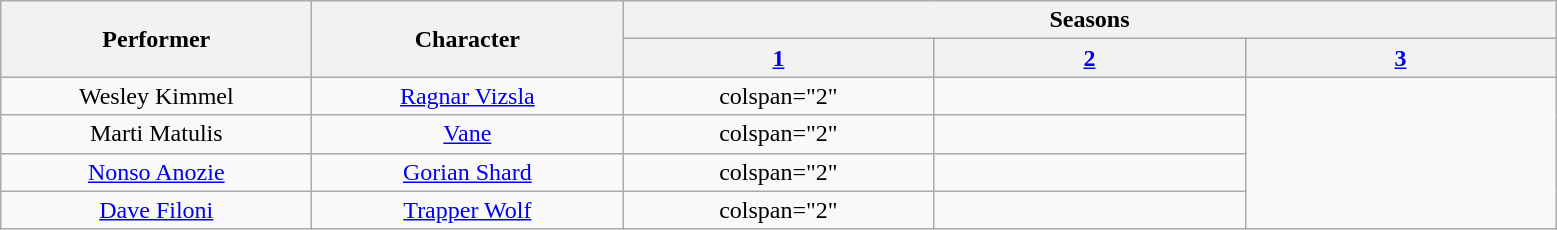<table class="wikitable" style="text-align: center;">
<tr>
<th rowspan="2" style="width: 200px;">Performer</th>
<th rowspan="2" style="width: 200px;">Character</th>
<th colspan="3" style="width: 200px;">Seasons</th>
</tr>
<tr>
<th style="width: 200px;"><a href='#'>1</a></th>
<th style="width: 200px;"><a href='#'>2</a></th>
<th style="width: 200px;"><a href='#'>3</a></th>
</tr>
<tr>
<td>Wesley Kimmel</td>
<td><a href='#'>Ragnar Vizsla</a></td>
<td>colspan="2" </td>
<td></td>
</tr>
<tr>
<td>Marti Matulis</td>
<td><a href='#'>Vane</a></td>
<td>colspan="2" </td>
<td></td>
</tr>
<tr>
<td><a href='#'>Nonso Anozie</a> </td>
<td><a href='#'>Gorian Shard</a></td>
<td>colspan="2" </td>
<td></td>
</tr>
<tr>
<td><a href='#'>Dave Filoni</a></td>
<td><a href='#'>Trapper Wolf</a></td>
<td>colspan="2" </td>
<td></td>
</tr>
</table>
